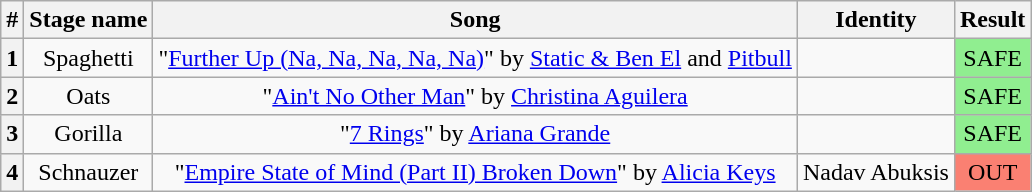<table class="wikitable plainrowheaders" style="text-align: center;">
<tr>
<th>#</th>
<th>Stage name</th>
<th>Song</th>
<th>Identity</th>
<th>Result</th>
</tr>
<tr>
<th>1</th>
<td>Spaghetti</td>
<td>"<a href='#'>Further Up (Na, Na, Na, Na, Na)</a>" by <a href='#'>Static & Ben El</a> and <a href='#'>Pitbull</a></td>
<td></td>
<td bgcolor="lightgreen">SAFE</td>
</tr>
<tr>
<th>2</th>
<td>Oats</td>
<td>"<a href='#'>Ain't No Other Man</a>" by <a href='#'>Christina Aguilera</a></td>
<td></td>
<td bgcolor="lightgreen">SAFE</td>
</tr>
<tr>
<th>3</th>
<td>Gorilla</td>
<td>"<a href='#'>7 Rings</a>" by <a href='#'>Ariana Grande</a></td>
<td></td>
<td bgcolor="lightgreen">SAFE</td>
</tr>
<tr>
<th>4</th>
<td>Schnauzer</td>
<td>"<a href='#'>Empire State of Mind (Part II) Broken Down</a>" by <a href='#'>Alicia Keys</a></td>
<td>Nadav Abuksis</td>
<td bgcolor="salmon">OUT</td>
</tr>
</table>
